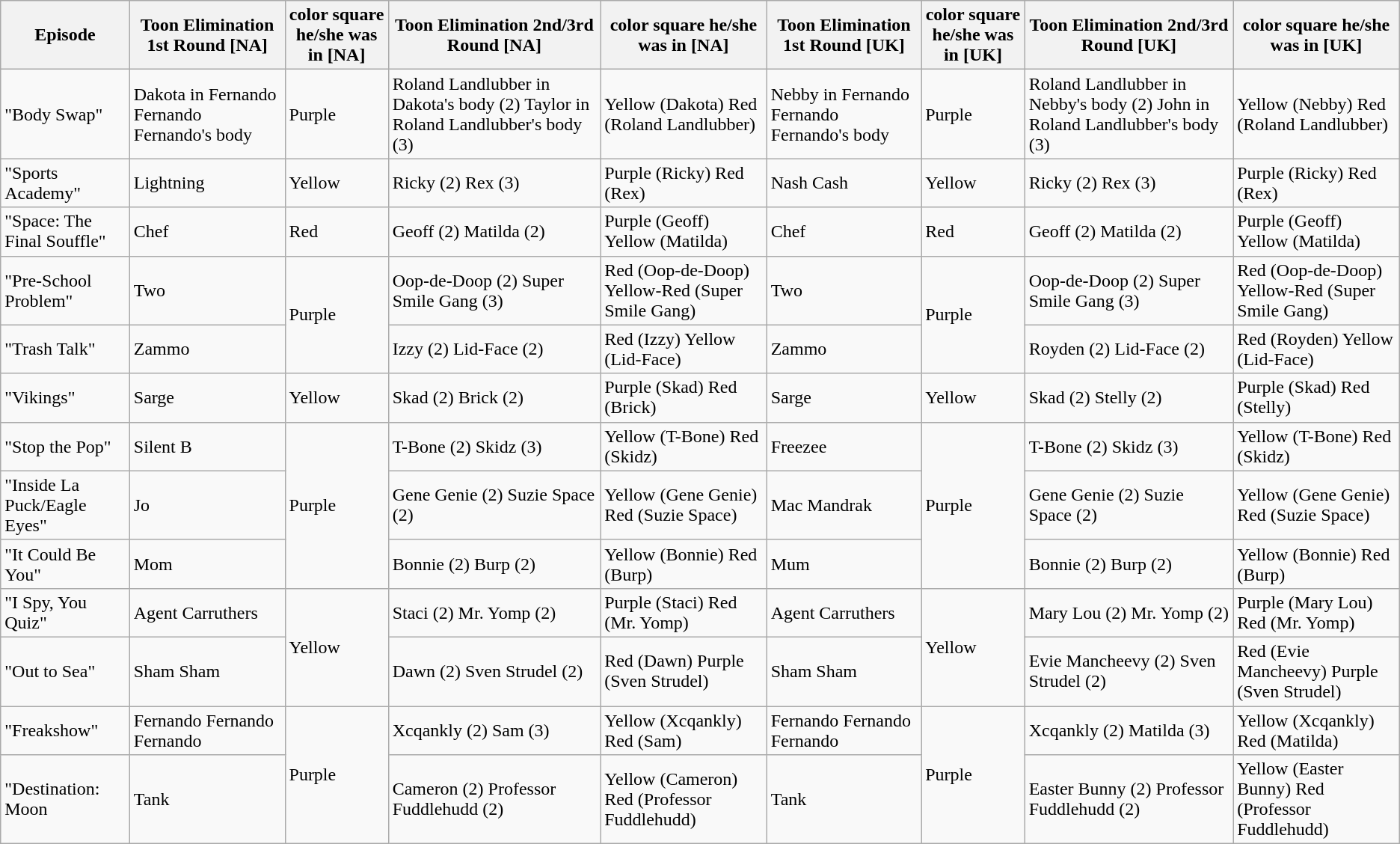<table class="wikitable">
<tr>
<th>Episode</th>
<th>Toon Elimination 1st Round [NA]</th>
<th>color square he/she was in [NA]</th>
<th>Toon Elimination 2nd/3rd Round [NA]</th>
<th>color square he/she was in [NA]</th>
<th>Toon Elimination 1st Round [UK]</th>
<th>color square he/she was in [UK]</th>
<th>Toon Elimination 2nd/3rd Round [UK]</th>
<th>color square he/she was in [UK]</th>
</tr>
<tr>
<td>"Body Swap"</td>
<td>Dakota in Fernando Fernando Fernando's body</td>
<td>Purple</td>
<td>Roland Landlubber in Dakota's body (2) Taylor in Roland Landlubber's body (3)</td>
<td>Yellow (Dakota) Red (Roland Landlubber)</td>
<td>Nebby in Fernando Fernando Fernando's body</td>
<td>Purple</td>
<td>Roland Landlubber in Nebby's body (2) John in Roland Landlubber's body (3)</td>
<td>Yellow (Nebby) Red (Roland Landlubber)</td>
</tr>
<tr>
<td>"Sports Academy"</td>
<td>Lightning</td>
<td>Yellow</td>
<td>Ricky (2) Rex (3)</td>
<td>Purple (Ricky) Red (Rex)</td>
<td>Nash Cash</td>
<td>Yellow</td>
<td>Ricky (2) Rex (3)</td>
<td>Purple (Ricky) Red (Rex)</td>
</tr>
<tr>
<td>"Space: The Final Souffle"</td>
<td>Chef</td>
<td>Red</td>
<td>Geoff (2) Matilda (2)</td>
<td>Purple (Geoff) Yellow (Matilda)</td>
<td>Chef</td>
<td>Red</td>
<td>Geoff (2) Matilda (2)</td>
<td>Purple (Geoff) Yellow (Matilda)</td>
</tr>
<tr>
<td>"Pre-School Problem"</td>
<td>Two</td>
<td rowspan="2">Purple</td>
<td>Oop-de-Doop (2) Super Smile Gang (3)</td>
<td>Red (Oop-de-Doop) Yellow-Red (Super Smile Gang)</td>
<td>Two</td>
<td rowspan="2">Purple</td>
<td>Oop-de-Doop (2) Super Smile Gang (3)</td>
<td>Red (Oop-de-Doop) Yellow-Red (Super Smile Gang)</td>
</tr>
<tr>
<td>"Trash Talk"</td>
<td>Zammo</td>
<td>Izzy (2) Lid-Face (2)</td>
<td>Red (Izzy) Yellow (Lid-Face)</td>
<td>Zammo</td>
<td>Royden (2) Lid-Face (2)</td>
<td>Red (Royden) Yellow (Lid-Face)</td>
</tr>
<tr>
<td>"Vikings"</td>
<td>Sarge</td>
<td>Yellow</td>
<td>Skad (2) Brick (2)</td>
<td>Purple (Skad) Red (Brick)</td>
<td>Sarge</td>
<td>Yellow</td>
<td>Skad (2) Stelly (2)</td>
<td>Purple (Skad) Red (Stelly)</td>
</tr>
<tr>
<td>"Stop the Pop"</td>
<td>Silent B</td>
<td rowspan="3">Purple</td>
<td>T-Bone (2) Skidz (3)</td>
<td>Yellow (T-Bone) Red (Skidz)</td>
<td>Freezee</td>
<td rowspan="3">Purple</td>
<td>T-Bone (2) Skidz (3)</td>
<td>Yellow (T-Bone) Red (Skidz)</td>
</tr>
<tr>
<td>"Inside La Puck/Eagle Eyes"</td>
<td>Jo</td>
<td>Gene Genie (2) Suzie Space (2)</td>
<td>Yellow (Gene Genie) Red (Suzie Space)</td>
<td>Mac Mandrak</td>
<td>Gene Genie (2) Suzie Space (2)</td>
<td>Yellow (Gene Genie) Red (Suzie Space)</td>
</tr>
<tr>
<td>"It Could Be You"</td>
<td>Mom</td>
<td>Bonnie (2) Burp (2)</td>
<td>Yellow (Bonnie) Red (Burp)</td>
<td>Mum</td>
<td>Bonnie (2) Burp (2)</td>
<td>Yellow (Bonnie) Red (Burp)</td>
</tr>
<tr>
<td>"I Spy, You Quiz"</td>
<td>Agent Carruthers</td>
<td rowspan="2">Yellow</td>
<td>Staci (2) Mr. Yomp (2)</td>
<td>Purple (Staci) Red (Mr. Yomp)</td>
<td>Agent Carruthers</td>
<td rowspan="2">Yellow</td>
<td>Mary Lou (2) Mr. Yomp (2)</td>
<td>Purple (Mary Lou) Red (Mr. Yomp)</td>
</tr>
<tr>
<td>"Out to Sea"</td>
<td>Sham Sham</td>
<td>Dawn (2) Sven Strudel (2)</td>
<td>Red (Dawn) Purple (Sven Strudel)</td>
<td>Sham Sham</td>
<td>Evie Mancheevy (2) Sven Strudel (2)</td>
<td>Red (Evie Mancheevy) Purple (Sven Strudel)</td>
</tr>
<tr>
<td>"Freakshow"</td>
<td>Fernando Fernando Fernando</td>
<td rowspan="2">Purple</td>
<td>Xcqankly (2) Sam (3)</td>
<td>Yellow (Xcqankly) Red (Sam)</td>
<td>Fernando Fernando Fernando</td>
<td rowspan="2">Purple</td>
<td>Xcqankly (2) Matilda (3)</td>
<td>Yellow (Xcqankly) Red (Matilda)</td>
</tr>
<tr>
<td>"Destination: Moon</td>
<td>Tank</td>
<td>Cameron (2) Professor Fuddlehudd (2)</td>
<td>Yellow (Cameron) Red (Professor Fuddlehudd)</td>
<td>Tank</td>
<td>Easter Bunny (2) Professor Fuddlehudd (2)</td>
<td>Yellow (Easter Bunny) Red (Professor Fuddlehudd)</td>
</tr>
</table>
